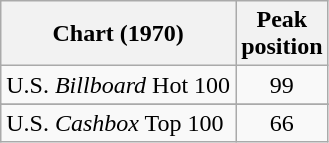<table class="wikitable sortable">
<tr>
<th>Chart (1970)</th>
<th>Peak<br>position</th>
</tr>
<tr>
<td>U.S. <em>Billboard</em> Hot 100</td>
<td style="text-align:center;">99</td>
</tr>
<tr>
</tr>
<tr>
<td>U.S. <em>Cashbox</em> Top 100</td>
<td style="text-align:center;">66</td>
</tr>
</table>
